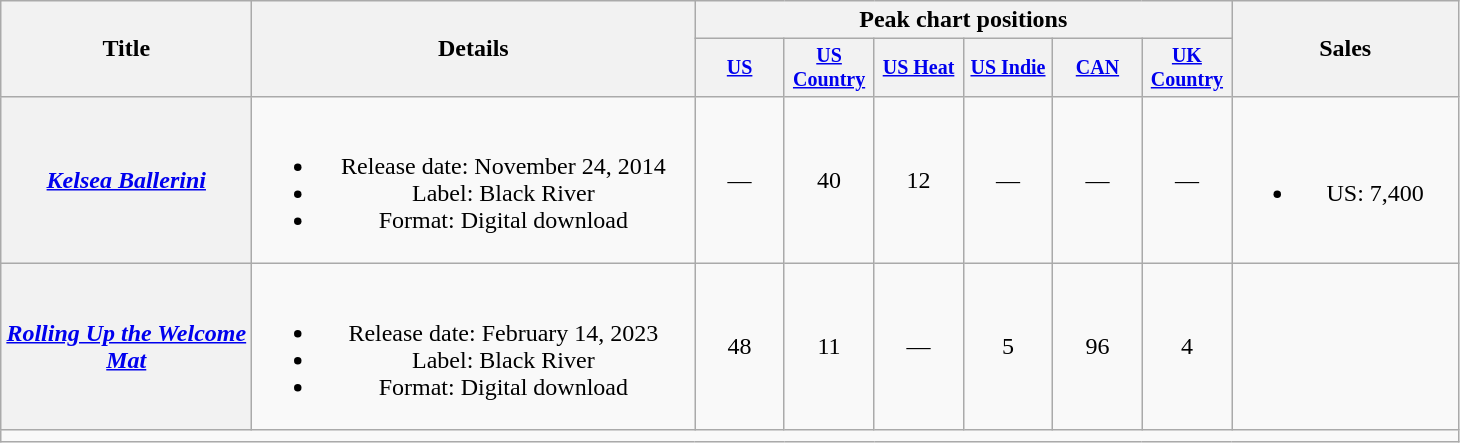<table class="wikitable plainrowheaders" style="text-align:center;">
<tr>
<th scope="col" rowspan="2" style="width:10em;">Title</th>
<th scope="col" rowspan="2" style="width:18em;">Details</th>
<th scope="col" colspan="6">Peak chart positions</th>
<th scope="col" rowspan="2" style="width:9em;">Sales</th>
</tr>
<tr style="font-size:smaller;">
<th scope="col" style="width:4em;"><a href='#'>US</a><br></th>
<th scope="col" style="width:4em;"><a href='#'>US Country</a><br></th>
<th scope="col" style="width:4em;"><a href='#'>US Heat</a><br></th>
<th scope="col" style="width:4em;"><a href='#'>US Indie</a><br></th>
<th scope="col" style="width:4em;"><a href='#'>CAN</a><br></th>
<th scope="col" style="width:4em;"><a href='#'>UK Country</a><br></th>
</tr>
<tr>
<th scope="row"><em><a href='#'>Kelsea Ballerini</a></em></th>
<td><br><ul><li>Release date: November 24, 2014</li><li>Label: Black River</li><li>Format: Digital download</li></ul></td>
<td>—</td>
<td>40</td>
<td>12</td>
<td>—</td>
<td>—</td>
<td>—</td>
<td><br><ul><li>US: 7,400</li></ul></td>
</tr>
<tr>
<th scope="row"><em><a href='#'>Rolling Up the Welcome Mat</a></em></th>
<td><br><ul><li>Release date: February 14, 2023</li><li>Label: Black River</li><li>Format: Digital download</li></ul></td>
<td>48</td>
<td>11</td>
<td>—</td>
<td>5</td>
<td>96</td>
<td>4</td>
<td></td>
</tr>
<tr>
<td colspan="9"></td>
</tr>
</table>
